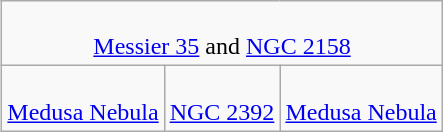<table class=wikitable align=right>
<tr align=center>
<td colspan=3><br><a href='#'>Messier 35</a> and <a href='#'>NGC 2158</a></td>
</tr>
<tr align=center valign=bottom>
<td><br><a href='#'>Medusa Nebula</a></td>
<td><br><a href='#'>NGC 2392</a></td>
<td><br><a href='#'>Medusa Nebula</a></td>
</tr>
</table>
